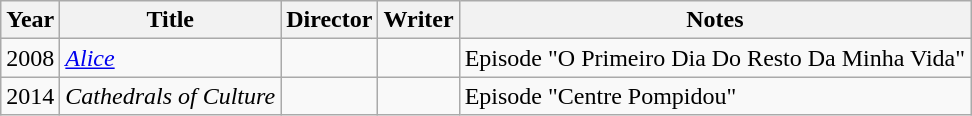<table class="wikitable">
<tr>
<th>Year</th>
<th>Title</th>
<th>Director</th>
<th>Writer</th>
<th>Notes</th>
</tr>
<tr>
<td>2008</td>
<td><a href='#'><em>Alice</em></a></td>
<td></td>
<td></td>
<td>Episode "O Primeiro Dia Do Resto Da Minha Vida"</td>
</tr>
<tr>
<td>2014</td>
<td><em>Cathedrals of Culture</em></td>
<td></td>
<td></td>
<td>Episode "Centre Pompidou"</td>
</tr>
</table>
